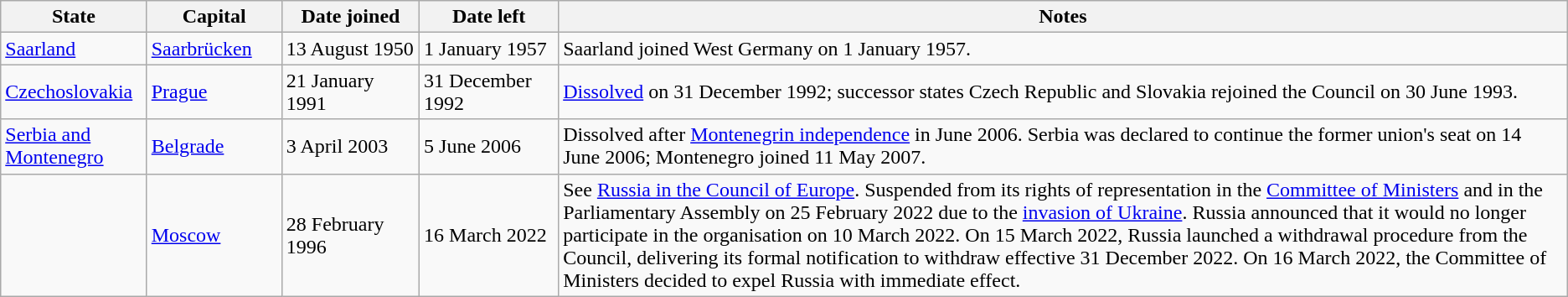<table class="sortable wikitable">
<tr>
<th style="min-width:75px;">State</th>
<th style="min-width:100px;">Capital</th>
<th style="min-width:100px;">Date joined</th>
<th style="min-width:100px;">Date left</th>
<th style="min-width:300px;">Notes</th>
</tr>
<tr>
<td> <a href='#'>Saarland</a></td>
<td><a href='#'>Saarbrücken</a></td>
<td>13 August 1950</td>
<td>1 January 1957</td>
<td>Saarland joined West Germany on 1 January 1957.</td>
</tr>
<tr>
<td> <a href='#'>Czechoslovakia</a></td>
<td><a href='#'>Prague</a></td>
<td>21 January 1991</td>
<td>31 December 1992</td>
<td><a href='#'>Dissolved</a> on 31 December 1992; successor states Czech Republic and Slovakia rejoined the Council on 30 June 1993.</td>
</tr>
<tr>
<td> <a href='#'>Serbia and Montenegro</a></td>
<td><a href='#'>Belgrade</a></td>
<td>3 April 2003</td>
<td>5 June 2006</td>
<td>Dissolved after <a href='#'>Montenegrin independence</a> in June 2006. Serbia was declared to continue the former union's seat on 14 June 2006; Montenegro joined 11 May 2007.</td>
</tr>
<tr>
<td></td>
<td><a href='#'>Moscow</a></td>
<td>28 February 1996</td>
<td>16 March 2022</td>
<td>See <a href='#'>Russia in the Council of Europe</a>. Suspended from its rights of representation in the <a href='#'>Committee of Ministers</a> and in the Parliamentary Assembly on 25 February 2022 due to the <a href='#'>invasion of Ukraine</a>.  Russia announced that it would no longer participate in the organisation on 10 March 2022. On 15 March 2022, Russia launched a withdrawal procedure from the Council, delivering its formal notification to withdraw effective 31 December 2022. On 16 March 2022, the Committee of Ministers decided to expel Russia with immediate effect.</td>
</tr>
</table>
